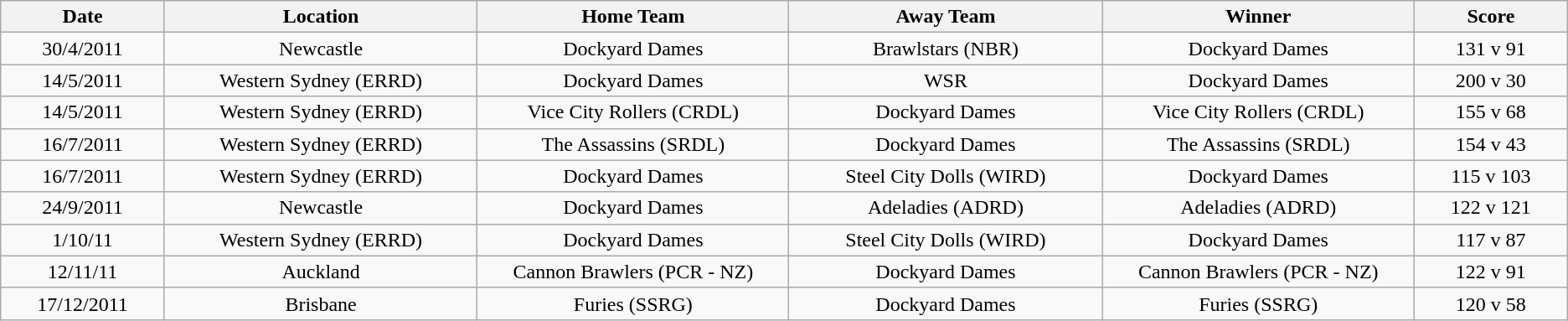<table class="wikitable" style="text-align: center;">
<tr>
<th width="140">Date</th>
<th width="300">Location</th>
<th width="300">Home Team</th>
<th width="300">Away Team</th>
<th width="300">Winner</th>
<th width="140">Score</th>
</tr>
<tr>
<td>30/4/2011</td>
<td>Newcastle</td>
<td>Dockyard Dames</td>
<td>Brawlstars (NBR)</td>
<td>Dockyard Dames</td>
<td>131 v 91</td>
</tr>
<tr>
<td>14/5/2011</td>
<td>Western Sydney (ERRD)</td>
<td>Dockyard Dames</td>
<td>WSR</td>
<td>Dockyard Dames</td>
<td>200 v 30</td>
</tr>
<tr>
<td>14/5/2011</td>
<td>Western Sydney (ERRD)</td>
<td>Vice City Rollers (CRDL)</td>
<td>Dockyard Dames</td>
<td>Vice City Rollers (CRDL)</td>
<td>155 v 68</td>
</tr>
<tr>
<td>16/7/2011</td>
<td>Western Sydney (ERRD)</td>
<td>The Assassins (SRDL)</td>
<td>Dockyard Dames</td>
<td>The Assassins (SRDL)</td>
<td>154 v 43</td>
</tr>
<tr>
<td>16/7/2011</td>
<td>Western Sydney (ERRD)</td>
<td>Dockyard Dames</td>
<td>Steel City Dolls (WIRD)</td>
<td>Dockyard Dames</td>
<td>115 v 103</td>
</tr>
<tr>
<td>24/9/2011</td>
<td>Newcastle</td>
<td>Dockyard Dames</td>
<td>Adeladies (ADRD)</td>
<td>Adeladies (ADRD)</td>
<td>122 v 121</td>
</tr>
<tr>
<td>1/10/11</td>
<td>Western Sydney (ERRD)</td>
<td>Dockyard Dames</td>
<td>Steel City Dolls (WIRD)</td>
<td>Dockyard Dames</td>
<td>117 v 87</td>
</tr>
<tr>
<td>12/11/11</td>
<td>Auckland</td>
<td>Cannon Brawlers (PCR - NZ)</td>
<td>Dockyard Dames</td>
<td>Cannon Brawlers (PCR - NZ)</td>
<td>122 v 91</td>
</tr>
<tr>
<td>17/12/2011</td>
<td>Brisbane</td>
<td>Furies (SSRG)</td>
<td>Dockyard Dames</td>
<td>Furies (SSRG)</td>
<td>120 v 58</td>
</tr>
</table>
